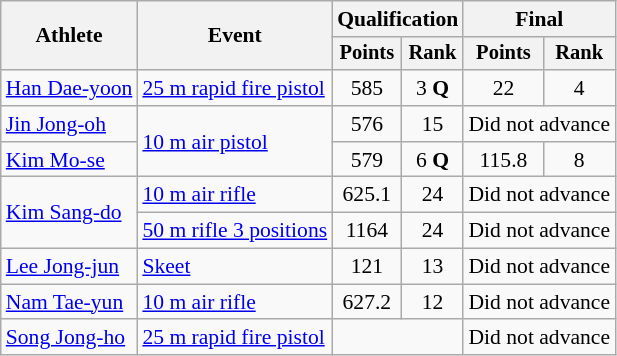<table class="wikitable" style="font-size:90%; text-align:center">
<tr>
<th rowspan="2">Athlete</th>
<th rowspan="2">Event</th>
<th colspan="2">Qualification</th>
<th colspan="2">Final</th>
</tr>
<tr style="font-size:95%">
<th>Points</th>
<th>Rank</th>
<th>Points</th>
<th>Rank</th>
</tr>
<tr>
<td style="text-align:left"><a href='#'>Han Dae-yoon</a></td>
<td style="text-align:left"><a href='#'>25 m rapid fire pistol</a></td>
<td>585</td>
<td>3 <strong>Q</strong></td>
<td>22</td>
<td>4</td>
</tr>
<tr>
<td style="text-align:left"><a href='#'>Jin Jong-oh</a></td>
<td rowspan="2" style="text-align:left"><a href='#'>10 m air pistol</a></td>
<td>576</td>
<td>15</td>
<td colspan="2">Did not advance</td>
</tr>
<tr>
<td style="text-align:left"><a href='#'>Kim Mo-se</a></td>
<td>579</td>
<td>6 <strong>Q</strong></td>
<td>115.8</td>
<td>8</td>
</tr>
<tr>
<td rowspan="2" style="text-align:left"><a href='#'>Kim Sang-do</a></td>
<td style="text-align:left"><a href='#'>10 m air rifle</a></td>
<td>625.1</td>
<td>24</td>
<td colspan="2">Did not advance</td>
</tr>
<tr>
<td style="text-align:left"><a href='#'>50 m rifle 3 positions</a></td>
<td>1164</td>
<td>24</td>
<td colspan="2">Did not advance</td>
</tr>
<tr>
<td style="text-align:left"><a href='#'>Lee Jong-jun</a></td>
<td style="text-align:left"><a href='#'>Skeet</a></td>
<td>121</td>
<td>13</td>
<td colspan="2">Did not advance</td>
</tr>
<tr>
<td style="text-align:left"><a href='#'>Nam Tae-yun</a></td>
<td style="text-align:left"><a href='#'>10 m air rifle</a></td>
<td>627.2</td>
<td>12</td>
<td colspan="2">Did not advance</td>
</tr>
<tr>
<td style="text-align:left"><a href='#'>Song Jong-ho</a></td>
<td style="text-align:left"><a href='#'>25 m rapid fire pistol</a></td>
<td colspan="2"></td>
<td colspan=2>Did not advance</td>
</tr>
</table>
